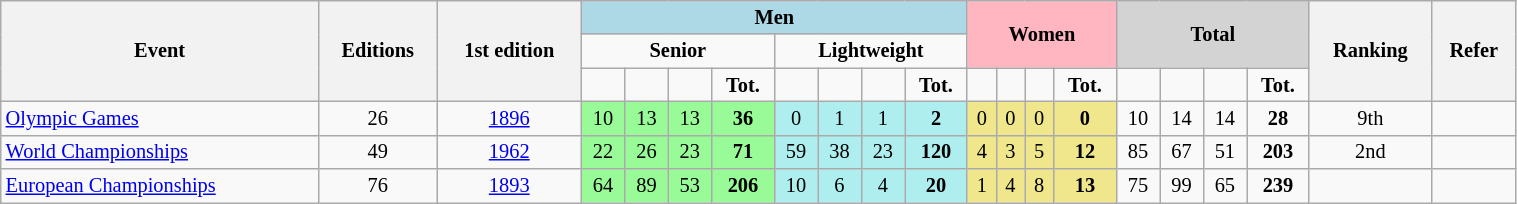<table class="wikitable" width=80% style="font-size:85%; text-align:center;">
<tr>
<th rowspan=3>Event</th>
<th rowspan=3>Editions</th>
<th rowspan=3>1st edition</th>
<th colspan=8; style="background-color:lightblue">Men</th>
<th colspan=4 rowspan=2; style="background-color:lightpink">Women</th>
<th colspan=4 rowspan=2; style="background-color:lightgrey">Total</th>
<th rowspan=3>Ranking</th>
<th rowspan=3>Refer</th>
</tr>
<tr>
<td colspan=4><strong>Senior</strong></td>
<td colspan=4><strong>Lightweight</strong></td>
</tr>
<tr>
<td></td>
<td></td>
<td></td>
<td><strong>Tot.</strong></td>
<td></td>
<td></td>
<td></td>
<td><strong>Tot.</strong></td>
<td></td>
<td></td>
<td></td>
<td><strong>Tot.</strong></td>
<td></td>
<td></td>
<td></td>
<td><strong>Tot.</strong></td>
</tr>
<tr>
<td align=left><a href='#'>Olympic Games</a></td>
<td>26</td>
<td><a href='#'>1896</a></td>
<td bgcolor=palegreen>10</td>
<td bgcolor=palegreen>13</td>
<td bgcolor=palegreen>13</td>
<td bgcolor=palegreen><strong>36</strong></td>
<td bgcolor=PaleTurquoise>0</td>
<td bgcolor=PaleTurquoise>1</td>
<td bgcolor=PaleTurquoise>1</td>
<td bgcolor=PaleTurquoise><strong>2</strong></td>
<td bgcolor=Khaki>0</td>
<td bgcolor=Khaki>0</td>
<td bgcolor=Khaki>0</td>
<td bgcolor=Khaki><strong>0</strong></td>
<td>10</td>
<td>14</td>
<td>14</td>
<td><strong>28</strong></td>
<td>9th</td>
<td></td>
</tr>
<tr>
<td align=left><a href='#'>World Championships</a></td>
<td>49</td>
<td><a href='#'>1962</a></td>
<td bgcolor=palegreen>22</td>
<td bgcolor=palegreen>26</td>
<td bgcolor=palegreen>23</td>
<td bgcolor=palegreen><strong>71</strong></td>
<td bgcolor=PaleTurquoise>59</td>
<td bgcolor=PaleTurquoise>38</td>
<td bgcolor=PaleTurquoise>23</td>
<td bgcolor=PaleTurquoise><strong>120</strong></td>
<td bgcolor=Khaki>4</td>
<td bgcolor=Khaki>3</td>
<td bgcolor=Khaki>5</td>
<td bgcolor=Khaki><strong>12</strong></td>
<td>85</td>
<td>67</td>
<td>51</td>
<td><strong>203</strong></td>
<td>2nd</td>
<td></td>
</tr>
<tr>
<td align=left><a href='#'>European Championships</a></td>
<td>76</td>
<td><a href='#'>1893</a></td>
<td bgcolor=palegreen>64</td>
<td bgcolor=palegreen>89</td>
<td bgcolor=palegreen>53</td>
<td bgcolor=palegreen><strong>206</strong></td>
<td bgcolor=PaleTurquoise>10</td>
<td bgcolor=PaleTurquoise>6</td>
<td bgcolor=PaleTurquoise>4</td>
<td bgcolor=PaleTurquoise><strong>20</strong></td>
<td bgcolor=Khaki>1</td>
<td bgcolor=Khaki>4</td>
<td bgcolor=Khaki>8</td>
<td bgcolor=Khaki><strong>13</strong></td>
<td>75</td>
<td>99</td>
<td>65</td>
<td><strong>239</strong></td>
<td></td>
<td></td>
</tr>
</table>
